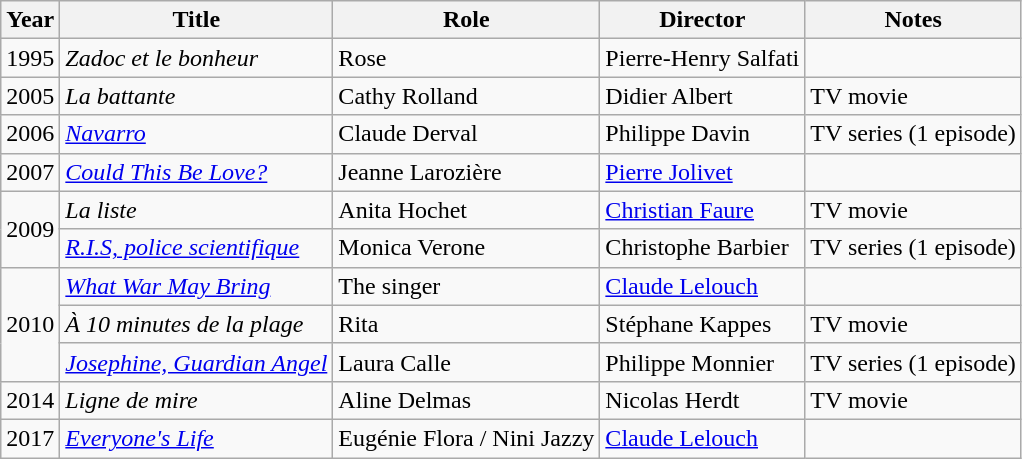<table class="wikitable">
<tr>
<th>Year</th>
<th>Title</th>
<th>Role</th>
<th>Director</th>
<th>Notes</th>
</tr>
<tr>
<td>1995</td>
<td><em>Zadoc et le bonheur</em></td>
<td>Rose</td>
<td>Pierre-Henry Salfati</td>
<td></td>
</tr>
<tr>
<td>2005</td>
<td><em>La battante</em></td>
<td>Cathy Rolland</td>
<td>Didier Albert</td>
<td>TV movie</td>
</tr>
<tr>
<td>2006</td>
<td><em><a href='#'>Navarro</a></em></td>
<td>Claude Derval</td>
<td>Philippe Davin</td>
<td>TV series (1 episode)</td>
</tr>
<tr>
<td>2007</td>
<td><em><a href='#'>Could This Be Love?</a></em></td>
<td>Jeanne Larozière</td>
<td><a href='#'>Pierre Jolivet</a></td>
<td></td>
</tr>
<tr>
<td rowspan=2>2009</td>
<td><em>La liste</em></td>
<td>Anita Hochet</td>
<td><a href='#'>Christian Faure</a></td>
<td>TV movie</td>
</tr>
<tr>
<td><em><a href='#'>R.I.S, police scientifique</a></em></td>
<td>Monica Verone</td>
<td>Christophe Barbier</td>
<td>TV series (1 episode)</td>
</tr>
<tr>
<td rowspan=3>2010</td>
<td><em><a href='#'>What War May Bring</a></em></td>
<td>The singer</td>
<td><a href='#'>Claude Lelouch</a></td>
<td></td>
</tr>
<tr>
<td><em>À 10 minutes de la plage</em></td>
<td>Rita</td>
<td>Stéphane Kappes</td>
<td>TV movie</td>
</tr>
<tr>
<td><em><a href='#'>Josephine, Guardian Angel</a></em></td>
<td>Laura Calle</td>
<td>Philippe Monnier</td>
<td>TV series (1 episode)</td>
</tr>
<tr>
<td>2014</td>
<td><em>Ligne de mire</em></td>
<td>Aline Delmas</td>
<td>Nicolas Herdt</td>
<td>TV movie</td>
</tr>
<tr>
<td>2017</td>
<td><em><a href='#'>Everyone's Life</a></em></td>
<td>Eugénie Flora / Nini Jazzy</td>
<td><a href='#'>Claude Lelouch</a></td>
<td></td>
</tr>
</table>
